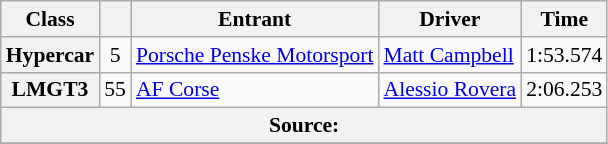<table class="wikitable" style="font-size:90%;">
<tr>
<th>Class</th>
<th></th>
<th>Entrant</th>
<th>Driver</th>
<th>Time</th>
</tr>
<tr>
<th>Hypercar</th>
<td style="text-align:center;">5</td>
<td> <a href='#'>Porsche Penske Motorsport</a></td>
<td> <a href='#'>Matt Campbell</a></td>
<td>1:53.574</td>
</tr>
<tr>
<th>LMGT3</th>
<td style="text-align:center;">55</td>
<td> <a href='#'>AF Corse</a></td>
<td> <a href='#'>Alessio Rovera</a></td>
<td>2:06.253</td>
</tr>
<tr>
<th colspan="6">Source:</th>
</tr>
<tr>
</tr>
</table>
